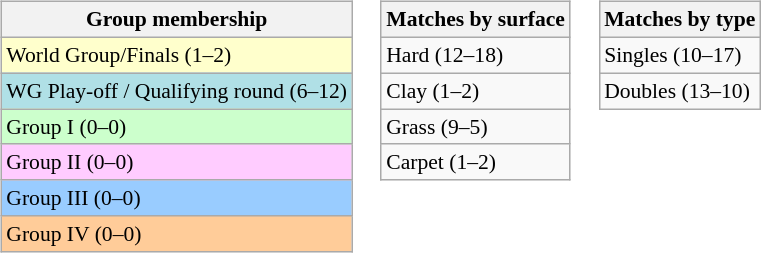<table>
<tr valign=top>
<td><br><table class=wikitable style=font-size:90%>
<tr>
<th>Group membership</th>
</tr>
<tr bgcolor=#FFFFCC>
<td>World Group/Finals (1–2)</td>
</tr>
<tr bgcolor=#B0E0E6>
<td>WG Play-off / Qualifying round (6–12)</td>
</tr>
<tr bgcolor=#CCFFCC>
<td>Group I (0–0)</td>
</tr>
<tr bgcolor=#FFCCFF>
<td>Group II (0–0)</td>
</tr>
<tr bgcolor=#99CCFF>
<td>Group III (0–0)</td>
</tr>
<tr bgcolor=#FFCC99>
<td>Group IV (0–0)</td>
</tr>
</table>
</td>
<td><br><table class=wikitable style=font-size:90%>
<tr>
<th>Matches by surface</th>
</tr>
<tr>
<td>Hard (12–18)</td>
</tr>
<tr>
<td>Clay (1–2)</td>
</tr>
<tr>
<td>Grass (9–5)</td>
</tr>
<tr>
<td>Carpet (1–2)</td>
</tr>
</table>
</td>
<td><br><table class=wikitable style=font-size:90%>
<tr>
<th>Matches by type</th>
</tr>
<tr>
<td>Singles (10–17)</td>
</tr>
<tr>
<td>Doubles (13–10)</td>
</tr>
</table>
</td>
</tr>
</table>
